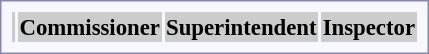<table style="border:1px solid #8888aa; background:#f7f8ff; padding:5px; font-size:95%; margin:0 12px 12px 0;">
<tr style="background:#ccc;">
<th></th>
<th colspan=10>Commissioner</th>
<th colspan=4>Superintendent</th>
<th colspan=2>Inspector<br></th>
</tr>
</table>
